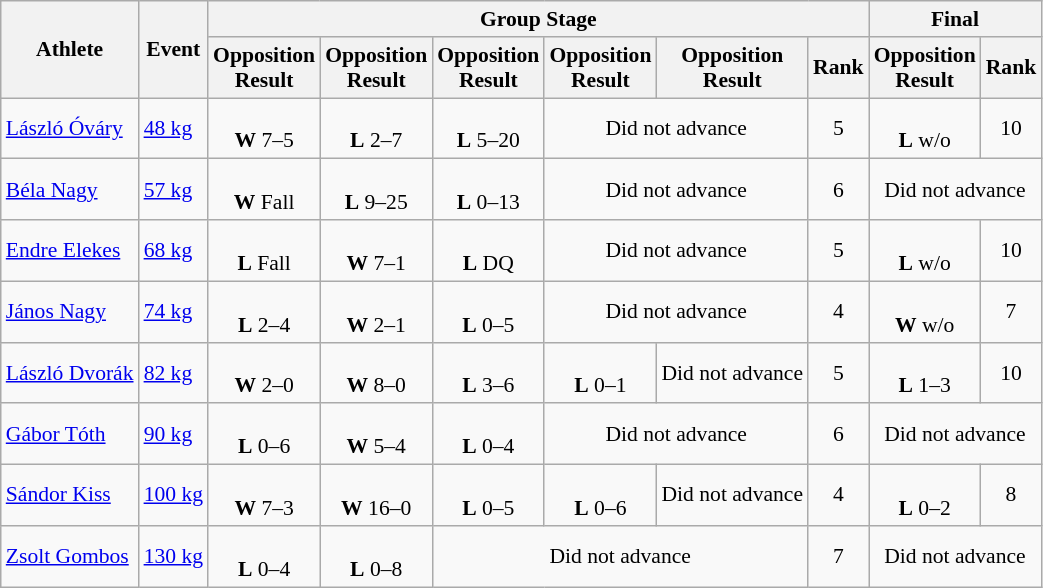<table class=wikitable style="font-size:90%">
<tr>
<th rowspan="2">Athlete</th>
<th rowspan="2">Event</th>
<th colspan="6">Group Stage</th>
<th colspan=2>Final</th>
</tr>
<tr>
<th>Opposition<br>Result</th>
<th>Opposition<br>Result</th>
<th>Opposition<br>Result</th>
<th>Opposition<br>Result</th>
<th>Opposition<br>Result</th>
<th>Rank</th>
<th>Opposition<br>Result</th>
<th>Rank</th>
</tr>
<tr align=center>
<td align=left><a href='#'>László Óváry</a></td>
<td align=left><a href='#'>48 kg</a></td>
<td><br><strong>W</strong> 7–5</td>
<td><br><strong>L</strong> 2–7</td>
<td><br><strong>L</strong> 5–20</td>
<td colspan=2>Did not advance</td>
<td>5</td>
<td><br><strong>L</strong> w/o</td>
<td>10</td>
</tr>
<tr align=center>
<td align=left><a href='#'>Béla Nagy</a></td>
<td align=left><a href='#'>57 kg</a></td>
<td><br><strong>W</strong> Fall</td>
<td><br><strong>L</strong> 9–25</td>
<td><br><strong>L</strong> 0–13</td>
<td colspan=2>Did not advance</td>
<td>6</td>
<td colspan=2>Did not advance</td>
</tr>
<tr align=center>
<td align=left><a href='#'>Endre Elekes</a></td>
<td align=left><a href='#'>68 kg</a></td>
<td><br><strong>L</strong> Fall</td>
<td><br><strong>W</strong> 7–1</td>
<td><br><strong>L</strong> DQ</td>
<td colspan=2>Did not advance</td>
<td>5</td>
<td><br><strong>L</strong> w/o</td>
<td>10</td>
</tr>
<tr align=center>
<td align=left><a href='#'>János Nagy</a></td>
<td align=left><a href='#'>74 kg</a></td>
<td><br><strong>L</strong> 2–4</td>
<td><br><strong>W</strong> 2–1</td>
<td><br><strong>L</strong> 0–5</td>
<td colspan=2>Did not advance</td>
<td>4</td>
<td><br><strong>W</strong> w/o</td>
<td>7</td>
</tr>
<tr align=center>
<td align=left><a href='#'>László Dvorák</a></td>
<td align=left><a href='#'>82 kg</a></td>
<td><br><strong>W</strong> 2–0</td>
<td><br><strong>W</strong> 8–0</td>
<td><br><strong>L</strong> 3–6</td>
<td><br><strong>L</strong> 0–1</td>
<td>Did not advance</td>
<td>5</td>
<td><br><strong>L</strong> 1–3</td>
<td>10</td>
</tr>
<tr align=center>
<td align=left><a href='#'>Gábor Tóth</a></td>
<td align=left><a href='#'>90 kg</a></td>
<td><br><strong>L</strong> 0–6</td>
<td><br><strong>W</strong> 5–4</td>
<td><br><strong>L</strong> 0–4</td>
<td colspan=2>Did not advance</td>
<td>6</td>
<td colspan=2>Did not advance</td>
</tr>
<tr align=center>
<td align=left><a href='#'>Sándor Kiss</a></td>
<td align=left><a href='#'>100 kg</a></td>
<td><br><strong>W</strong> 7–3</td>
<td><br><strong>W</strong> 16–0</td>
<td><br><strong>L</strong> 0–5</td>
<td><br><strong>L</strong> 0–6</td>
<td>Did not advance</td>
<td>4</td>
<td><br><strong>L</strong> 0–2</td>
<td>8</td>
</tr>
<tr align=center>
<td align=left><a href='#'>Zsolt Gombos</a></td>
<td align=left><a href='#'>130 kg</a></td>
<td><br><strong>L</strong> 0–4</td>
<td><br><strong>L</strong> 0–8</td>
<td colspan=3>Did not advance</td>
<td>7</td>
<td colspan=2>Did not advance</td>
</tr>
</table>
